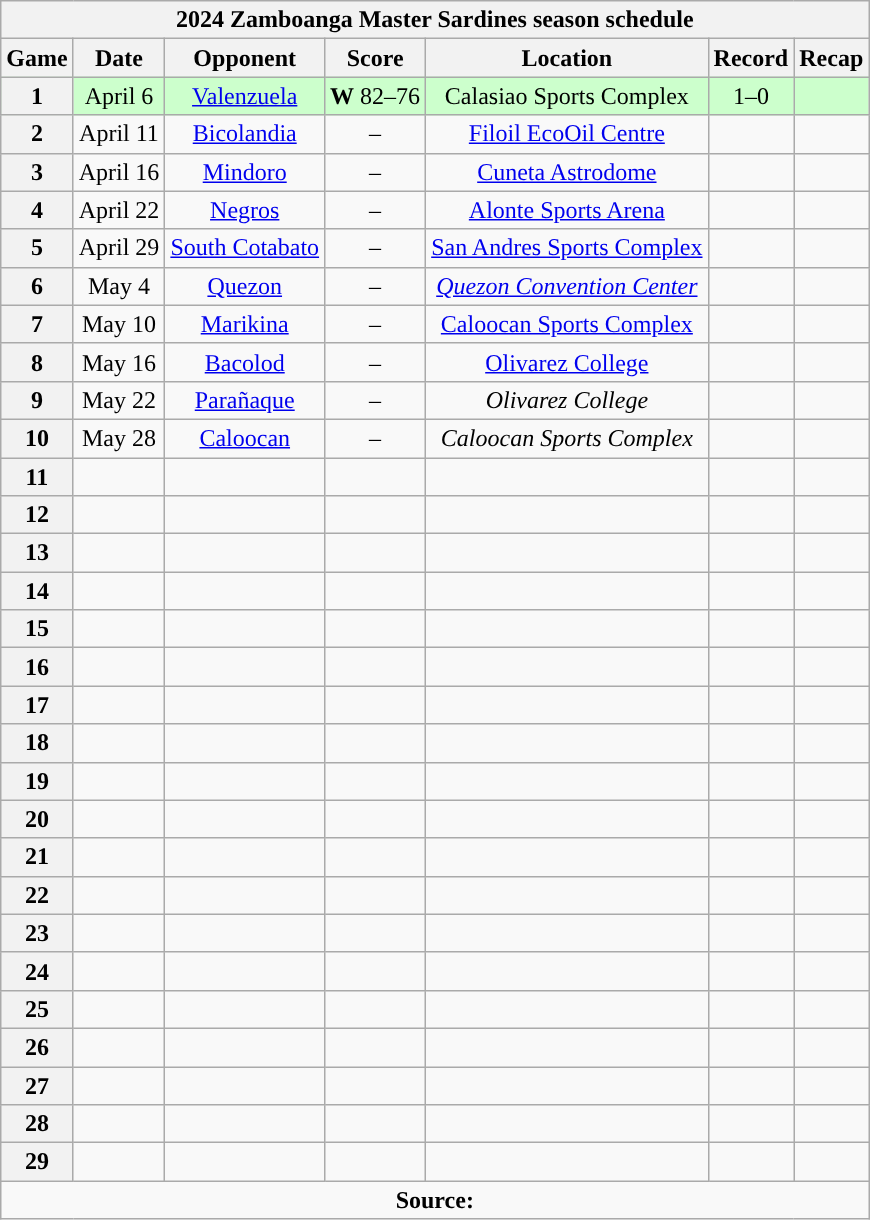<table class="wikitable" style="text-align:center">
<tr>
<th colspan=7>2024 Zamboanga Master Sardines season schedule</th>
</tr>
<tr>
<th>Game</th>
<th>Date</th>
<th>Opponent</th>
<th>Score</th>
<th>Location</th>
<th>Record</th>
<th>Recap<br></th>
</tr>
<tr style="background:#cfc">
<th>1</th>
<td>April 6</td>
<td><a href='#'>Valenzuela</a></td>
<td><strong>W</strong> 82–76</td>
<td>Calasiao Sports Complex</td>
<td>1–0</td>
<td></td>
</tr>
<tr>
<th>2</th>
<td>April 11</td>
<td><a href='#'>Bicolandia</a></td>
<td>–</td>
<td><a href='#'>Filoil EcoOil Centre</a></td>
<td></td>
<td></td>
</tr>
<tr>
<th>3</th>
<td>April 16</td>
<td><a href='#'>Mindoro</a></td>
<td>–</td>
<td><a href='#'>Cuneta Astrodome</a></td>
<td></td>
<td></td>
</tr>
<tr>
<th>4</th>
<td>April 22</td>
<td><a href='#'>Negros</a></td>
<td>–</td>
<td><a href='#'>Alonte Sports Arena</a></td>
<td></td>
<td></td>
</tr>
<tr>
<th>5</th>
<td>April 29</td>
<td><a href='#'>South Cotabato</a></td>
<td>–</td>
<td><a href='#'>San Andres Sports Complex</a></td>
<td></td>
<td></td>
</tr>
<tr>
<th>6</th>
<td>May 4</td>
<td><a href='#'>Quezon</a></td>
<td>–</td>
<td><em><a href='#'>Quezon Convention Center</a></em></td>
<td></td>
<td></td>
</tr>
<tr>
<th>7</th>
<td>May 10</td>
<td><a href='#'>Marikina</a></td>
<td>–</td>
<td><a href='#'>Caloocan Sports Complex</a></td>
<td></td>
<td></td>
</tr>
<tr>
<th>8</th>
<td>May 16</td>
<td><a href='#'>Bacolod</a></td>
<td>–</td>
<td><a href='#'>Olivarez College</a></td>
<td></td>
<td></td>
</tr>
<tr>
<th>9</th>
<td>May 22</td>
<td><a href='#'>Parañaque</a></td>
<td>–</td>
<td><em>Olivarez College</em></td>
<td></td>
<td></td>
</tr>
<tr>
<th>10</th>
<td>May 28</td>
<td><a href='#'>Caloocan</a></td>
<td>–</td>
<td><em>Caloocan Sports Complex</em></td>
<td></td>
<td><br></td>
</tr>
<tr>
<th>11</th>
<td></td>
<td></td>
<td></td>
<td></td>
<td></td>
<td></td>
</tr>
<tr>
<th>12</th>
<td></td>
<td></td>
<td></td>
<td></td>
<td></td>
<td></td>
</tr>
<tr>
<th>13</th>
<td></td>
<td></td>
<td></td>
<td></td>
<td></td>
<td></td>
</tr>
<tr>
<th>14</th>
<td></td>
<td></td>
<td></td>
<td></td>
<td></td>
<td></td>
</tr>
<tr>
<th>15</th>
<td></td>
<td></td>
<td></td>
<td></td>
<td></td>
<td></td>
</tr>
<tr>
<th>16</th>
<td></td>
<td></td>
<td></td>
<td></td>
<td></td>
<td></td>
</tr>
<tr>
<th>17</th>
<td></td>
<td></td>
<td></td>
<td></td>
<td></td>
<td></td>
</tr>
<tr>
<th>18</th>
<td></td>
<td></td>
<td></td>
<td></td>
<td></td>
<td></td>
</tr>
<tr>
<th>19</th>
<td></td>
<td></td>
<td></td>
<td></td>
<td></td>
<td></td>
</tr>
<tr>
<th>20</th>
<td></td>
<td></td>
<td></td>
<td></td>
<td></td>
<td><br></td>
</tr>
<tr>
<th>21</th>
<td></td>
<td></td>
<td></td>
<td></td>
<td></td>
<td></td>
</tr>
<tr>
<th>22</th>
<td></td>
<td></td>
<td></td>
<td></td>
<td></td>
<td></td>
</tr>
<tr>
<th>23</th>
<td></td>
<td></td>
<td></td>
<td></td>
<td></td>
<td></td>
</tr>
<tr>
<th>24</th>
<td></td>
<td></td>
<td></td>
<td></td>
<td></td>
<td></td>
</tr>
<tr>
<th>25</th>
<td></td>
<td></td>
<td></td>
<td></td>
<td></td>
<td></td>
</tr>
<tr>
<th>26</th>
<td></td>
<td></td>
<td></td>
<td></td>
<td></td>
<td></td>
</tr>
<tr>
<th>27</th>
<td></td>
<td></td>
<td></td>
<td></td>
<td></td>
<td></td>
</tr>
<tr>
<th>28</th>
<td></td>
<td></td>
<td></td>
<td></td>
<td></td>
<td></td>
</tr>
<tr>
<th>29</th>
<td></td>
<td></td>
<td></td>
<td></td>
<td></td>
<td></td>
</tr>
<tr>
<td colspan=7 align=center><strong>Source: </strong></td>
</tr>
</table>
